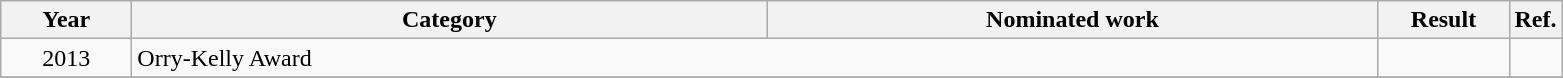<table class=wikitable>
<tr>
<th scope="col" style="width:5em;">Year</th>
<th scope="col" style="width:26em;">Category</th>
<th scope="col" style="width:25em;">Nominated work</th>
<th scope="col" style="width:5em;">Result</th>
<th>Ref.</th>
</tr>
<tr>
<td style="text-align:center;">2013</td>
<td colspan=2>Orry-Kelly Award</td>
<td></td>
<td></td>
</tr>
<tr>
</tr>
</table>
